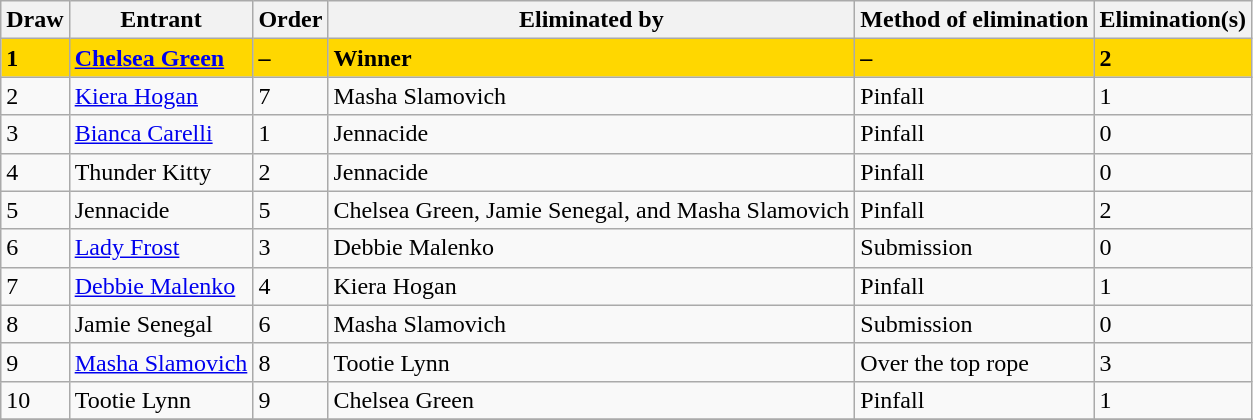<table class="wikitable sortable">
<tr>
<th>Draw</th>
<th>Entrant</th>
<th>Order</th>
<th>Eliminated by</th>
<th>Method of elimination</th>
<th>Elimination(s)</th>
</tr>
<tr style="background: gold">
<td><strong>1</strong></td>
<td><strong><a href='#'>Chelsea Green</a></strong></td>
<td><strong>–</strong></td>
<td><strong>Winner</strong></td>
<td><strong>–</strong></td>
<td><strong>2</strong></td>
</tr>
<tr>
<td>2</td>
<td><a href='#'>Kiera Hogan</a></td>
<td>7</td>
<td>Masha Slamovich</td>
<td>Pinfall</td>
<td>1</td>
</tr>
<tr>
<td>3</td>
<td><a href='#'>Bianca Carelli</a></td>
<td>1</td>
<td>Jennacide</td>
<td>Pinfall</td>
<td>0</td>
</tr>
<tr>
<td>4</td>
<td>Thunder Kitty</td>
<td>2</td>
<td>Jennacide</td>
<td>Pinfall</td>
<td>0</td>
</tr>
<tr>
<td>5</td>
<td>Jennacide</td>
<td>5</td>
<td>Chelsea Green, Jamie Senegal, and Masha Slamovich</td>
<td>Pinfall</td>
<td>2</td>
</tr>
<tr>
<td>6</td>
<td><a href='#'>Lady Frost</a></td>
<td>3</td>
<td>Debbie Malenko</td>
<td>Submission</td>
<td>0</td>
</tr>
<tr>
<td>7</td>
<td><a href='#'>Debbie Malenko</a></td>
<td>4</td>
<td>Kiera Hogan</td>
<td>Pinfall</td>
<td>1</td>
</tr>
<tr>
<td>8</td>
<td>Jamie Senegal</td>
<td>6</td>
<td>Masha Slamovich</td>
<td>Submission</td>
<td>0</td>
</tr>
<tr>
<td>9</td>
<td><a href='#'>Masha Slamovich</a></td>
<td>8</td>
<td>Tootie Lynn</td>
<td>Over the top rope</td>
<td>3</td>
</tr>
<tr>
<td>10</td>
<td>Tootie Lynn</td>
<td>9</td>
<td>Chelsea Green</td>
<td>Pinfall</td>
<td>1</td>
</tr>
<tr>
</tr>
</table>
